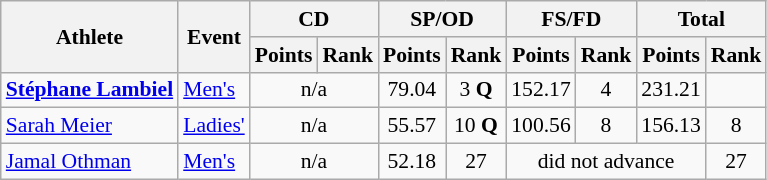<table class="wikitable" style="font-size:90%">
<tr>
<th rowspan="2">Athlete</th>
<th rowspan="2">Event</th>
<th colspan="2">CD</th>
<th colspan="2">SP/OD</th>
<th colspan="2">FS/FD</th>
<th colspan="2">Total</th>
</tr>
<tr>
<th>Points</th>
<th>Rank</th>
<th>Points</th>
<th>Rank</th>
<th>Points</th>
<th>Rank</th>
<th>Points</th>
<th>Rank</th>
</tr>
<tr>
<td><strong><a href='#'>Stéphane Lambiel</a></strong></td>
<td><a href='#'>Men's</a></td>
<td colspan=2 align="center">n/a</td>
<td align="center">79.04</td>
<td align="center">3 <strong>Q</strong></td>
<td align="center">152.17</td>
<td align="center">4</td>
<td align="center">231.21</td>
<td align="center"></td>
</tr>
<tr>
<td><a href='#'>Sarah Meier</a></td>
<td><a href='#'>Ladies'</a></td>
<td colspan=2 align="center">n/a</td>
<td align="center">55.57</td>
<td align="center">10 <strong>Q</strong></td>
<td align="center">100.56</td>
<td align="center">8</td>
<td align="center">156.13</td>
<td align="center">8</td>
</tr>
<tr>
<td><a href='#'>Jamal Othman</a></td>
<td><a href='#'>Men's</a></td>
<td colspan=2 align="center">n/a</td>
<td align="center">52.18</td>
<td align="center">27</td>
<td colspan=3 align="center">did not advance</td>
<td align="center">27</td>
</tr>
</table>
